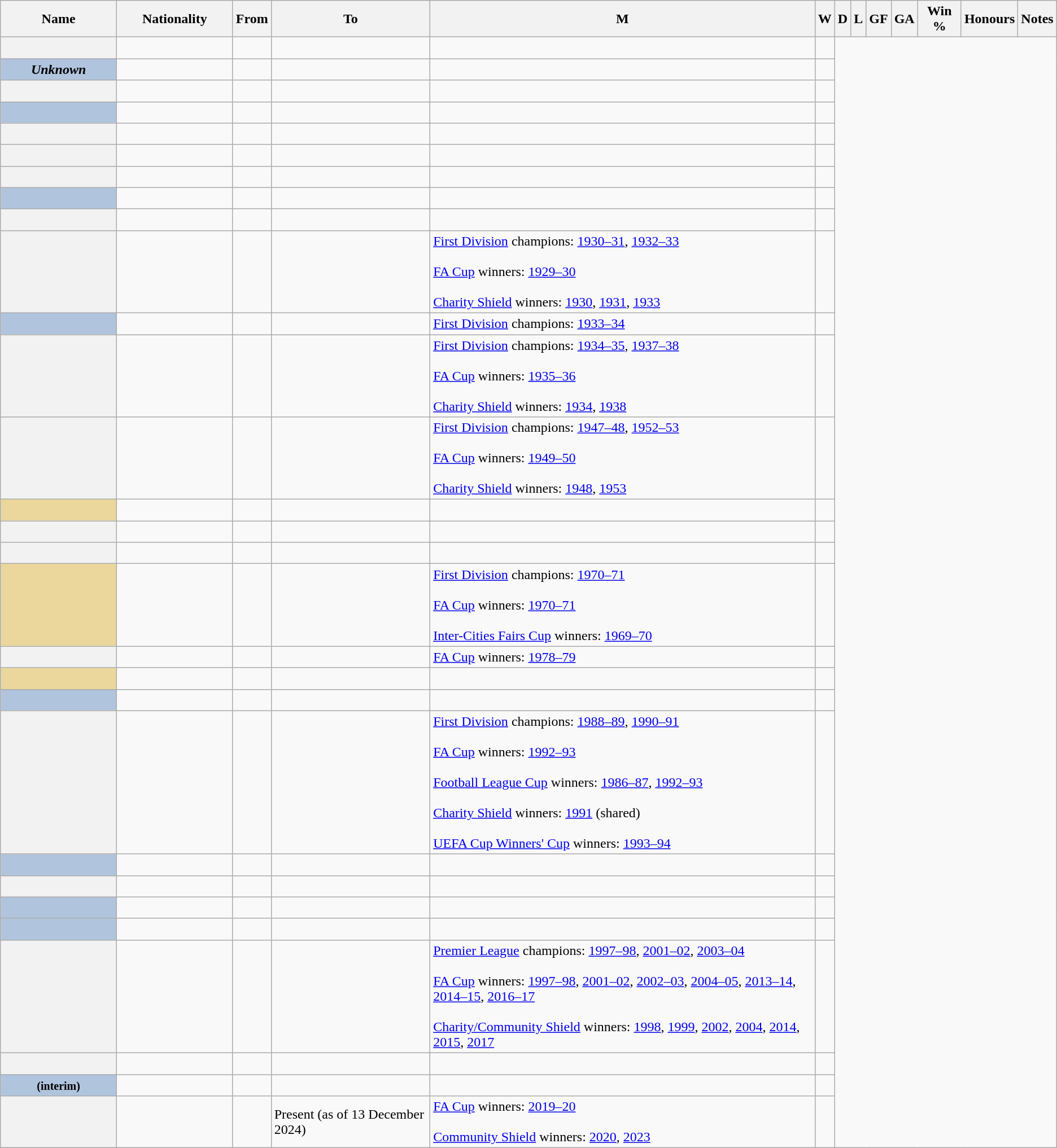<table class="wikitable plainrowheaders sortable" style="text-align:center">
<tr>
<th width=11%>Name</th>
<th width=11%>Nationality</th>
<th>From</th>
<th>To</th>
<th>M</th>
<th>W</th>
<th>D</th>
<th>L</th>
<th>GF</th>
<th>GA</th>
<th>Win %</th>
<th class="unsortable">Honours</th>
<th class="unsortable">Notes</th>
</tr>
<tr>
<th scope=row style=text-align:left></th>
<td align=left></td>
<td align=left></td>
<td align=left><br></td>
<td></td>
<td></td>
</tr>
<tr>
<th scope=row style=background:#B0C4DE><em>Unknown</em> </th>
<td align=left></td>
<td align=left></td>
<td align=left><br></td>
<td></td>
<td></td>
</tr>
<tr>
<th scope=row style=text-align:left></th>
<td align=left></td>
<td align=left></td>
<td align=left><br></td>
<td></td>
<td></td>
</tr>
<tr>
<th scope=row style=background:#B0C4DE><em></em> </th>
<td align=left></td>
<td align=left></td>
<td align=left><br></td>
<td></td>
<td></td>
</tr>
<tr>
<th scope=row style=text-align:left></th>
<td align=left></td>
<td align=left></td>
<td align=left><br></td>
<td></td>
<td></td>
</tr>
<tr>
<th scope=row style=text-align:left></th>
<td align=left></td>
<td align=left></td>
<td align=left><br></td>
<td></td>
<td></td>
</tr>
<tr>
<th scope=row style=text-align:left></th>
<td align=left></td>
<td align=left></td>
<td align=left><br></td>
<td></td>
<td></td>
</tr>
<tr>
<th scope=row style=background:#B0C4DE><em></em> </th>
<td align=left></td>
<td align=left></td>
<td align=left><br></td>
<td></td>
<td></td>
</tr>
<tr>
<th scope=row style=text-align:left></th>
<td align=left></td>
<td align=left></td>
<td align=left><br></td>
<td></td>
<td></td>
</tr>
<tr>
<th scope=row style=text-align:left></th>
<td align=left></td>
<td align=left></td>
<td align=left><br></td>
<td align=left><a href='#'>First Division</a> champions: <a href='#'>1930–31</a>, <a href='#'>1932–33</a><br><br><a href='#'>FA Cup</a> winners: <a href='#'>1929–30</a><br><br><a href='#'>Charity Shield</a> winners: <a href='#'>1930</a>, <a href='#'>1931</a>, <a href='#'>1933</a></td>
<td></td>
</tr>
<tr>
<th scope=row style=background:#B0C4DE><em></em> </th>
<td align=left></td>
<td align=left></td>
<td align=left><br></td>
<td align=left><a href='#'>First Division</a> champions: <a href='#'>1933–34</a></td>
<td></td>
</tr>
<tr>
<th scope=row style=text-align:left></th>
<td align=left></td>
<td align=left></td>
<td align=left><br></td>
<td align=left><a href='#'>First Division</a> champions: <a href='#'>1934–35</a>, <a href='#'>1937–38</a><br><br><a href='#'>FA Cup</a> winners: <a href='#'>1935–36</a><br><br><a href='#'>Charity Shield</a> winners: <a href='#'>1934</a>, <a href='#'>1938</a></td>
<td></td>
</tr>
<tr>
<th scope=row style=text-align:left></th>
<td align=left></td>
<td align=left></td>
<td align=left><br></td>
<td align=left><a href='#'>First Division</a> champions: <a href='#'>1947–48</a>, <a href='#'>1952–53</a><br><br><a href='#'>FA Cup</a> winners: <a href='#'>1949–50</a><br><br><a href='#'>Charity Shield</a> winners: <a href='#'>1948</a>, <a href='#'>1953</a></td>
<td></td>
</tr>
<tr>
<th scope=row style=background:#EBD79B><em></em> </th>
<td align=left></td>
<td align=left></td>
<td align=left><br></td>
<td></td>
<td></td>
</tr>
<tr>
<th scope=row style=text-align:left></th>
<td align=left></td>
<td align=left></td>
<td align=left><br></td>
<td></td>
<td></td>
</tr>
<tr>
<th scope=row style=text-align:left></th>
<td align=left></td>
<td align=left></td>
<td align=left><br></td>
<td></td>
<td></td>
</tr>
<tr>
<th scope=row style=background:#EBD79B><em></em> </th>
<td align=left></td>
<td align=left></td>
<td align=left><br></td>
<td align=left><a href='#'>First Division</a> champions: <a href='#'>1970–71</a><br><br><a href='#'>FA Cup</a> winners: <a href='#'>1970–71</a><br><br><a href='#'>Inter-Cities Fairs Cup</a> winners: <a href='#'>1969–70</a></td>
<td></td>
</tr>
<tr>
<th scope=row style=text-align:left></th>
<td align=left></td>
<td align=left></td>
<td align=left><br></td>
<td align=left><a href='#'>FA Cup</a> winners: <a href='#'>1978–79</a></td>
<td></td>
</tr>
<tr>
<th scope=row style=background:#EBD79B><em></em> </th>
<td align=left></td>
<td align=left></td>
<td align=left><br></td>
<td></td>
<td></td>
</tr>
<tr>
<th scope=row style=background:#B0C4DE><em></em> </th>
<td align=left></td>
<td align=left></td>
<td align=left><br></td>
<td></td>
<td></td>
</tr>
<tr>
<th scope=row style=text-align:left></th>
<td align=left></td>
<td align=left></td>
<td align=left><br></td>
<td align=left><a href='#'>First Division</a> champions: <a href='#'>1988–89</a>, <a href='#'>1990–91</a><br><br><a href='#'>FA Cup</a> winners: <a href='#'>1992–93</a><br><br><a href='#'>Football League Cup</a> winners: <a href='#'>1986–87</a>, <a href='#'>1992–93</a><br><br><a href='#'>Charity Shield</a> winners: <a href='#'>1991</a> (shared)<br><br><a href='#'>UEFA Cup Winners' Cup</a> winners: <a href='#'>1993–94</a></td>
<td></td>
</tr>
<tr>
<th scope=row style=background:#B0C4DE><em></em> </th>
<td align=left></td>
<td align=left></td>
<td align=left><br></td>
<td></td>
<td></td>
</tr>
<tr>
<th scope=row style=text-align:left></th>
<td align=left></td>
<td align=left></td>
<td align=left><br></td>
<td></td>
<td></td>
</tr>
<tr>
<th scope=row style=background:#B0C4DE><em></em> </th>
<td align=left></td>
<td align=left></td>
<td align=left><br></td>
<td></td>
<td></td>
</tr>
<tr>
<th scope=row style=background:#B0C4DE><em></em> </th>
<td align=left></td>
<td align=left></td>
<td align=left><br></td>
<td></td>
<td></td>
</tr>
<tr>
<th scope=row style=text-align:left></th>
<td align=left></td>
<td align=left></td>
<td align=left><br></td>
<td align=left><a href='#'>Premier League</a> champions: <a href='#'>1997–98</a>, <a href='#'>2001–02</a>, <a href='#'>2003–04</a><br><br><a href='#'>FA Cup</a> winners: <a href='#'>1997–98</a>, <a href='#'>2001–02</a>, <a href='#'>2002–03</a>, <a href='#'>2004–05</a>, <a href='#'>2013–14</a>, <a href='#'>2014–15</a>, <a href='#'>2016–17</a><br><br><a href='#'>Charity/Community Shield</a> winners: <a href='#'>1998</a>, <a href='#'>1999</a>, <a href='#'>2002</a>, <a href='#'>2004</a>, <a href='#'>2014</a>, <a href='#'>2015</a>, <a href='#'>2017</a></td>
<td></td>
</tr>
<tr>
<th scope=row style=text-align:left></th>
<td align=left></td>
<td align=left></td>
<td align=left><br></td>
<td></td>
<td></td>
</tr>
<tr>
<th scope=row style=background:#B0C4DE><em></em> <small>(interim)</small></th>
<td align=left></td>
<td align=left></td>
<td align=left><br></td>
<td></td>
<td></td>
</tr>
<tr>
<th scope=row style=text-align:left></th>
<td align=left></td>
<td align=left></td>
<td align=left>Present (as of 13 December 2024)<br></td>
<td align=left><a href='#'>FA Cup</a> winners: <a href='#'>2019–20</a><br><br><a href='#'>Community Shield</a> winners: <a href='#'>2020</a>, <a href='#'>2023</a></td>
<td></td>
</tr>
</table>
